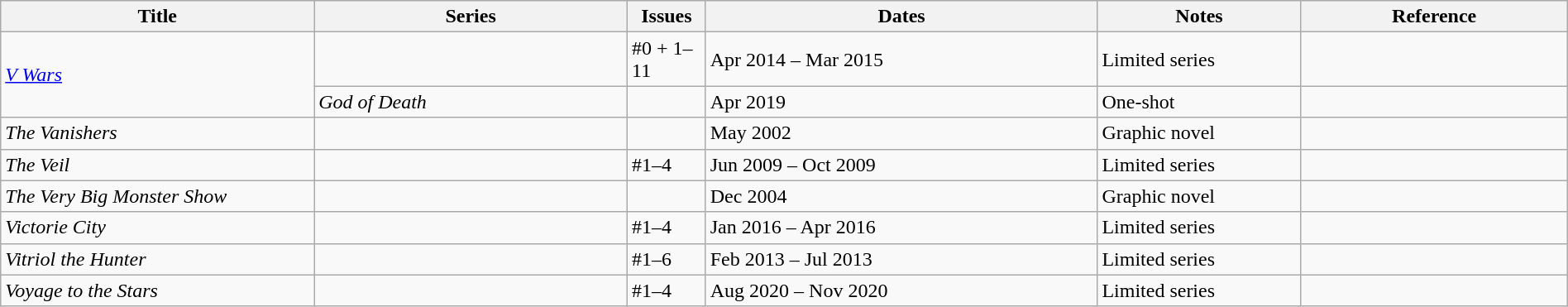<table class="wikitable sortable" style="width:100%;">
<tr>
<th width=20%>Title</th>
<th width=20%>Series</th>
<th width=5%>Issues</th>
<th width=25%>Dates</th>
<th width=13%>Notes</th>
<th>Reference</th>
</tr>
<tr>
<td rowspan="2"><em><a href='#'>V Wars</a></em></td>
<td></td>
<td>#0 + 1–11</td>
<td>Apr 2014 – Mar 2015</td>
<td>Limited series</td>
<td></td>
</tr>
<tr>
<td><em>God of Death</em></td>
<td></td>
<td>Apr 2019</td>
<td>One-shot</td>
<td></td>
</tr>
<tr>
<td><em>The Vanishers</em></td>
<td></td>
<td></td>
<td>May 2002</td>
<td>Graphic novel</td>
<td></td>
</tr>
<tr>
<td><em>The Veil</em></td>
<td></td>
<td>#1–4</td>
<td>Jun 2009 – Oct 2009</td>
<td>Limited series</td>
<td></td>
</tr>
<tr>
<td><em>The Very Big Monster Show</em></td>
<td></td>
<td></td>
<td>Dec 2004</td>
<td>Graphic novel</td>
<td></td>
</tr>
<tr>
<td><em>Victorie City</em></td>
<td></td>
<td>#1–4</td>
<td>Jan 2016 – Apr 2016</td>
<td>Limited series</td>
<td></td>
</tr>
<tr>
<td><em>Vitriol the Hunter</em></td>
<td></td>
<td>#1–6</td>
<td>Feb 2013 – Jul 2013</td>
<td>Limited series</td>
<td></td>
</tr>
<tr>
<td><em>Voyage to the Stars</em></td>
<td></td>
<td>#1–4</td>
<td>Aug 2020 – Nov 2020</td>
<td>Limited series</td>
<td></td>
</tr>
</table>
